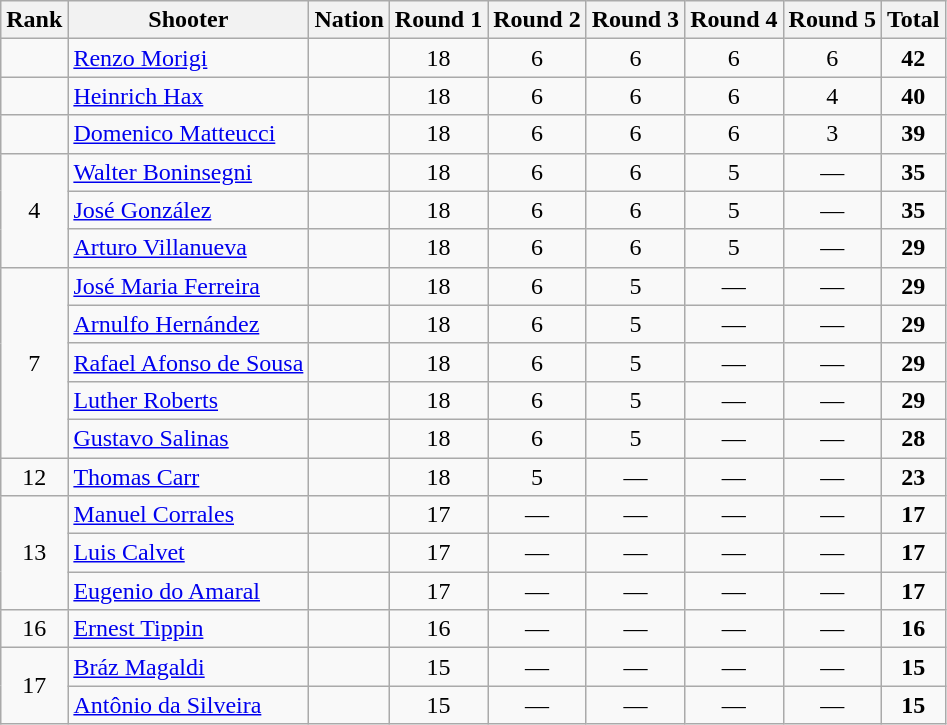<table class="wikitable sortable" style="text-align:center">
<tr>
<th>Rank</th>
<th>Shooter</th>
<th>Nation</th>
<th>Round 1</th>
<th>Round 2</th>
<th>Round 3</th>
<th>Round 4</th>
<th>Round 5</th>
<th>Total</th>
</tr>
<tr>
<td></td>
<td align=left><a href='#'>Renzo Morigi</a></td>
<td align=left></td>
<td>18</td>
<td>6</td>
<td>6</td>
<td>6</td>
<td>6</td>
<td><strong>42</strong></td>
</tr>
<tr>
<td></td>
<td align=left><a href='#'>Heinrich Hax</a></td>
<td align=left></td>
<td>18</td>
<td>6</td>
<td>6</td>
<td>6</td>
<td>4</td>
<td><strong>40</strong></td>
</tr>
<tr>
<td></td>
<td align=left><a href='#'>Domenico Matteucci</a></td>
<td align=left></td>
<td>18</td>
<td>6</td>
<td>6</td>
<td>6</td>
<td>3</td>
<td><strong>39</strong></td>
</tr>
<tr>
<td rowspan=3>4</td>
<td align=left><a href='#'>Walter Boninsegni</a></td>
<td align=left></td>
<td>18</td>
<td>6</td>
<td>6</td>
<td>5</td>
<td>—</td>
<td><strong>35</strong></td>
</tr>
<tr>
<td align=left><a href='#'>José González</a></td>
<td align=left></td>
<td>18</td>
<td>6</td>
<td>6</td>
<td>5</td>
<td>—</td>
<td><strong>35</strong></td>
</tr>
<tr>
<td align=left><a href='#'>Arturo Villanueva</a></td>
<td align=left></td>
<td>18</td>
<td>6</td>
<td>6</td>
<td>5</td>
<td>—</td>
<td><strong>29</strong></td>
</tr>
<tr>
<td rowspan=5>7</td>
<td align=left><a href='#'>José Maria Ferreira</a></td>
<td align=left></td>
<td>18</td>
<td>6</td>
<td>5</td>
<td>—</td>
<td>—</td>
<td><strong>29</strong></td>
</tr>
<tr>
<td align=left><a href='#'>Arnulfo Hernández</a></td>
<td align=left></td>
<td>18</td>
<td>6</td>
<td>5</td>
<td>—</td>
<td>—</td>
<td><strong>29</strong></td>
</tr>
<tr>
<td align=left><a href='#'>Rafael Afonso de Sousa</a></td>
<td align=left></td>
<td>18</td>
<td>6</td>
<td>5</td>
<td>—</td>
<td>—</td>
<td><strong>29</strong></td>
</tr>
<tr>
<td align=left><a href='#'>Luther Roberts</a></td>
<td align=left></td>
<td>18</td>
<td>6</td>
<td>5</td>
<td>—</td>
<td>—</td>
<td><strong>29</strong></td>
</tr>
<tr>
<td align=left><a href='#'>Gustavo Salinas</a></td>
<td align=left></td>
<td>18</td>
<td>6</td>
<td>5</td>
<td>—</td>
<td>—</td>
<td><strong>28</strong></td>
</tr>
<tr>
<td>12</td>
<td align=left><a href='#'>Thomas Carr</a></td>
<td align=left></td>
<td>18</td>
<td>5</td>
<td>—</td>
<td>—</td>
<td>—</td>
<td><strong>23</strong></td>
</tr>
<tr>
<td rowspan=3>13</td>
<td align=left><a href='#'>Manuel Corrales</a></td>
<td align=left></td>
<td>17</td>
<td>—</td>
<td>—</td>
<td>—</td>
<td>—</td>
<td><strong>17</strong></td>
</tr>
<tr>
<td align=left><a href='#'>Luis Calvet</a></td>
<td align=left></td>
<td>17</td>
<td>—</td>
<td>—</td>
<td>—</td>
<td>—</td>
<td><strong>17</strong></td>
</tr>
<tr>
<td align=left><a href='#'>Eugenio do Amaral</a></td>
<td align=left></td>
<td>17</td>
<td>—</td>
<td>—</td>
<td>—</td>
<td>—</td>
<td><strong>17</strong></td>
</tr>
<tr>
<td>16</td>
<td align=left><a href='#'>Ernest Tippin</a></td>
<td align=left></td>
<td>16</td>
<td>—</td>
<td>—</td>
<td>—</td>
<td>—</td>
<td><strong>16</strong></td>
</tr>
<tr>
<td rowspan=2>17</td>
<td align=left><a href='#'>Bráz Magaldi</a></td>
<td align=left></td>
<td>15</td>
<td>—</td>
<td>—</td>
<td>—</td>
<td>—</td>
<td><strong>15</strong></td>
</tr>
<tr>
<td align=left><a href='#'>Antônio da Silveira</a></td>
<td align=left></td>
<td>15</td>
<td>—</td>
<td>—</td>
<td>—</td>
<td>—</td>
<td><strong>15</strong></td>
</tr>
</table>
